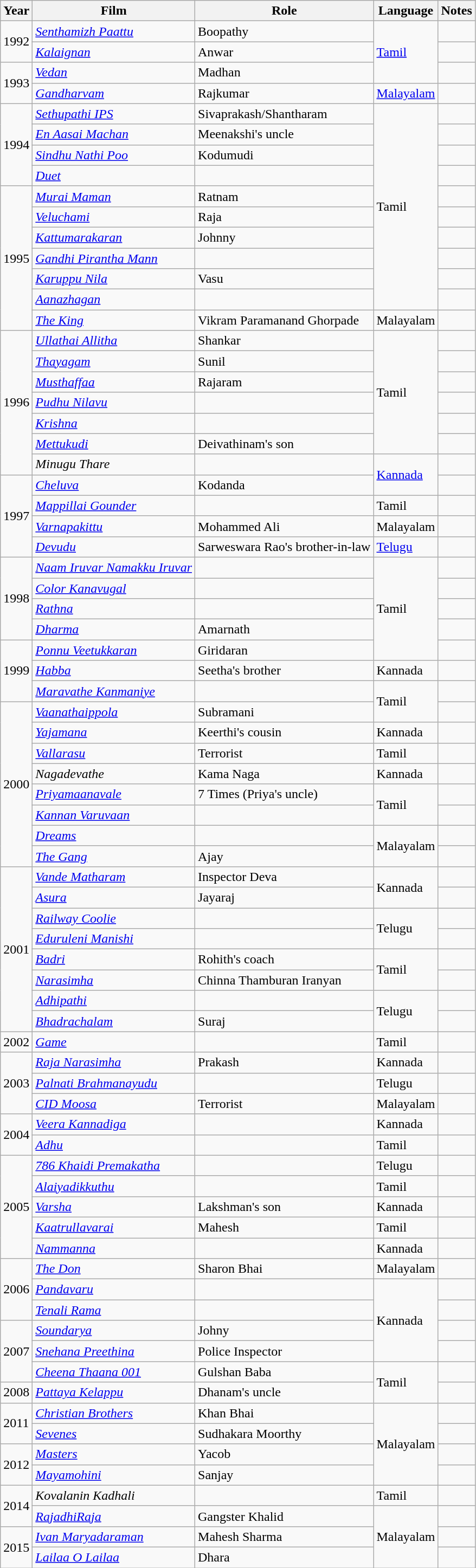<table class="wikitable sortable">
<tr>
<th>Year</th>
<th>Film</th>
<th>Role</th>
<th>Language</th>
<th class="unsortable">Notes</th>
</tr>
<tr>
<td rowspan="2">1992</td>
<td><em><a href='#'>Senthamizh Paattu</a></em></td>
<td>Boopathy</td>
<td rowspan="3"><a href='#'>Tamil</a></td>
<td></td>
</tr>
<tr>
<td><em><a href='#'>Kalaignan</a></em></td>
<td>Anwar</td>
<td></td>
</tr>
<tr>
<td rowspan="2">1993</td>
<td><em><a href='#'>Vedan</a></em></td>
<td>Madhan</td>
<td></td>
</tr>
<tr>
<td><em><a href='#'>Gandharvam</a></em></td>
<td>Rajkumar</td>
<td><a href='#'>Malayalam</a></td>
<td></td>
</tr>
<tr>
<td rowspan="4">1994</td>
<td><em><a href='#'>Sethupathi IPS</a></em></td>
<td>Sivaprakash/Shantharam</td>
<td rowspan="10">Tamil</td>
<td></td>
</tr>
<tr>
<td><em><a href='#'>En Aasai Machan</a></em></td>
<td>Meenakshi's uncle</td>
<td></td>
</tr>
<tr>
<td><em><a href='#'>Sindhu Nathi Poo</a></em></td>
<td>Kodumudi</td>
<td></td>
</tr>
<tr>
<td><em><a href='#'>Duet</a></em></td>
<td></td>
<td></td>
</tr>
<tr>
<td rowspan="7">1995</td>
<td><em><a href='#'>Murai Maman</a></em></td>
<td>Ratnam</td>
<td></td>
</tr>
<tr>
<td><em><a href='#'>Veluchami</a></em></td>
<td>Raja</td>
<td></td>
</tr>
<tr>
<td><em><a href='#'>Kattumarakaran</a></em></td>
<td>Johnny</td>
<td></td>
</tr>
<tr>
<td><em><a href='#'>Gandhi Pirantha Mann</a></em></td>
<td></td>
<td></td>
</tr>
<tr>
<td><em><a href='#'>Karuppu Nila</a></em></td>
<td>Vasu</td>
<td></td>
</tr>
<tr>
<td><em><a href='#'>Aanazhagan</a></em></td>
<td></td>
<td></td>
</tr>
<tr>
<td><em><a href='#'>The King</a></em></td>
<td>Vikram Paramanand Ghorpade</td>
<td>Malayalam</td>
<td></td>
</tr>
<tr>
<td rowspan="7">1996</td>
<td><em><a href='#'>Ullathai Allitha</a></em></td>
<td>Shankar</td>
<td rowspan="6">Tamil</td>
<td></td>
</tr>
<tr>
<td><em><a href='#'>Thayagam</a></em></td>
<td>Sunil</td>
<td></td>
</tr>
<tr>
<td><em><a href='#'>Musthaffaa</a></em></td>
<td>Rajaram</td>
<td></td>
</tr>
<tr>
<td><em><a href='#'>Pudhu Nilavu</a></em></td>
<td></td>
<td></td>
</tr>
<tr>
<td><em><a href='#'>Krishna</a></em></td>
<td></td>
<td></td>
</tr>
<tr>
<td><em><a href='#'>Mettukudi</a></em></td>
<td>Deivathinam's son</td>
<td></td>
</tr>
<tr>
<td><em>Minugu Thare</em></td>
<td></td>
<td rowspan="2"><a href='#'>Kannada</a></td>
<td></td>
</tr>
<tr>
<td rowspan="4">1997</td>
<td><em><a href='#'>Cheluva</a></em></td>
<td>Kodanda</td>
<td></td>
</tr>
<tr>
<td><em><a href='#'>Mappillai Gounder</a></em></td>
<td></td>
<td>Tamil</td>
<td></td>
</tr>
<tr>
<td><em><a href='#'>Varnapakittu</a></em></td>
<td>Mohammed Ali</td>
<td>Malayalam</td>
<td></td>
</tr>
<tr>
<td><em><a href='#'>Devudu</a></em></td>
<td>Sarweswara Rao's brother-in-law</td>
<td><a href='#'>Telugu</a></td>
<td></td>
</tr>
<tr>
<td rowspan="4">1998</td>
<td><em><a href='#'>Naam Iruvar Namakku Iruvar</a></em></td>
<td></td>
<td rowspan="5">Tamil</td>
<td></td>
</tr>
<tr>
<td><em><a href='#'>Color Kanavugal</a></em></td>
<td></td>
<td></td>
</tr>
<tr>
<td><em><a href='#'>Rathna</a></em></td>
<td></td>
<td></td>
</tr>
<tr>
<td><em><a href='#'>Dharma</a></em></td>
<td>Amarnath</td>
<td></td>
</tr>
<tr>
<td rowspan="3">1999</td>
<td><em><a href='#'>Ponnu Veetukkaran</a></em></td>
<td>Giridaran</td>
<td></td>
</tr>
<tr>
<td><em><a href='#'>Habba</a></em></td>
<td>Seetha's brother</td>
<td>Kannada</td>
<td></td>
</tr>
<tr>
<td><em><a href='#'>Maravathe Kanmaniye</a></em></td>
<td></td>
<td rowspan="2">Tamil</td>
<td></td>
</tr>
<tr>
<td rowspan="8">2000</td>
<td><em><a href='#'>Vaanathaippola</a></em></td>
<td>Subramani</td>
<td></td>
</tr>
<tr>
<td><em><a href='#'>Yajamana</a></em></td>
<td>Keerthi's cousin</td>
<td>Kannada</td>
<td></td>
</tr>
<tr>
<td><em><a href='#'>Vallarasu</a></em></td>
<td>Terrorist</td>
<td>Tamil</td>
<td></td>
</tr>
<tr>
<td><em>Nagadevathe</em></td>
<td>Kama Naga</td>
<td>Kannada</td>
<td></td>
</tr>
<tr>
<td><em><a href='#'>Priyamaanavale</a></em></td>
<td>7 Times (Priya's uncle)</td>
<td rowspan="2">Tamil</td>
<td></td>
</tr>
<tr>
<td><em><a href='#'>Kannan Varuvaan</a></em></td>
<td></td>
<td></td>
</tr>
<tr>
<td><em><a href='#'>Dreams</a></em></td>
<td></td>
<td rowspan="2">Malayalam</td>
<td></td>
</tr>
<tr>
<td><em><a href='#'>The Gang</a></em></td>
<td>Ajay</td>
<td></td>
</tr>
<tr>
<td rowspan="8">2001</td>
<td><em><a href='#'>Vande Matharam</a></em></td>
<td>Inspector Deva</td>
<td rowspan="2">Kannada</td>
<td></td>
</tr>
<tr>
<td><em><a href='#'>Asura</a></em></td>
<td>Jayaraj</td>
<td></td>
</tr>
<tr>
<td><em><a href='#'>Railway Coolie</a></em></td>
<td></td>
<td rowspan="2">Telugu</td>
<td></td>
</tr>
<tr>
<td><em><a href='#'>Eduruleni Manishi</a></em></td>
<td></td>
<td></td>
</tr>
<tr>
<td><em><a href='#'>Badri</a></em></td>
<td>Rohith's coach</td>
<td rowspan="2">Tamil</td>
<td></td>
</tr>
<tr>
<td><em><a href='#'>Narasimha</a></em></td>
<td>Chinna Thamburan Iranyan</td>
<td></td>
</tr>
<tr>
<td><em><a href='#'>Adhipathi</a></em></td>
<td></td>
<td rowspan="2">Telugu</td>
<td></td>
</tr>
<tr>
<td><em><a href='#'>Bhadrachalam</a></em></td>
<td>Suraj</td>
<td></td>
</tr>
<tr>
<td>2002</td>
<td><em><a href='#'>Game</a></em></td>
<td></td>
<td>Tamil</td>
<td></td>
</tr>
<tr>
<td rowspan="3">2003</td>
<td><em><a href='#'>Raja Narasimha</a></em></td>
<td>Prakash</td>
<td>Kannada</td>
<td></td>
</tr>
<tr>
<td><em><a href='#'>Palnati Brahmanayudu</a></em></td>
<td></td>
<td>Telugu</td>
<td></td>
</tr>
<tr>
<td><em><a href='#'>CID Moosa</a></em></td>
<td>Terrorist</td>
<td>Malayalam</td>
<td></td>
</tr>
<tr>
<td rowspan="2">2004</td>
<td><em><a href='#'>Veera Kannadiga</a></em></td>
<td></td>
<td>Kannada</td>
<td></td>
</tr>
<tr>
<td><em><a href='#'>Adhu</a></em></td>
<td></td>
<td>Tamil</td>
<td></td>
</tr>
<tr>
<td rowspan="5">2005</td>
<td><em><a href='#'>786 Khaidi Premakatha</a></em></td>
<td></td>
<td>Telugu</td>
<td></td>
</tr>
<tr>
<td><em><a href='#'>Alaiyadikkuthu</a></em></td>
<td></td>
<td>Tamil</td>
<td></td>
</tr>
<tr>
<td><em><a href='#'>Varsha</a></em></td>
<td>Lakshman's son</td>
<td>Kannada</td>
<td></td>
</tr>
<tr>
<td><em><a href='#'>Kaatrullavarai</a></em></td>
<td>Mahesh</td>
<td>Tamil</td>
<td></td>
</tr>
<tr>
<td><em><a href='#'>Nammanna</a></em></td>
<td></td>
<td>Kannada</td>
<td></td>
</tr>
<tr>
<td rowspan="3">2006</td>
<td><em><a href='#'>The Don</a></em></td>
<td>Sharon Bhai</td>
<td>Malayalam</td>
<td></td>
</tr>
<tr>
<td><em><a href='#'>Pandavaru</a></em></td>
<td></td>
<td rowspan="4">Kannada</td>
<td></td>
</tr>
<tr>
<td><em><a href='#'>Tenali Rama</a></em></td>
<td></td>
<td></td>
</tr>
<tr>
<td rowspan="3">2007</td>
<td><em><a href='#'>Soundarya</a></em></td>
<td>Johny</td>
<td></td>
</tr>
<tr>
<td><em><a href='#'>Snehana Preethina</a></em></td>
<td>Police Inspector</td>
<td></td>
</tr>
<tr>
<td><em><a href='#'>Cheena Thaana 001</a></em></td>
<td>Gulshan Baba</td>
<td rowspan="2">Tamil</td>
<td></td>
</tr>
<tr>
<td>2008</td>
<td><em><a href='#'>Pattaya Kelappu</a></em></td>
<td>Dhanam's uncle</td>
<td></td>
</tr>
<tr>
<td rowspan="2">2011</td>
<td><em><a href='#'>Christian Brothers</a></em></td>
<td>Khan Bhai</td>
<td rowspan="4">Malayalam</td>
<td></td>
</tr>
<tr>
<td><em><a href='#'>Sevenes</a></em></td>
<td>Sudhakara Moorthy</td>
<td></td>
</tr>
<tr>
<td rowspan="2">2012</td>
<td><em><a href='#'>Masters</a></em></td>
<td>Yacob</td>
<td></td>
</tr>
<tr>
<td><em><a href='#'>Mayamohini</a></em></td>
<td>Sanjay</td>
<td></td>
</tr>
<tr>
<td rowspan="2">2014</td>
<td><em>Kovalanin Kadhali</em></td>
<td></td>
<td>Tamil</td>
<td></td>
</tr>
<tr>
<td><em><a href='#'>RajadhiRaja</a></em></td>
<td>Gangster Khalid</td>
<td rowspan="3">Malayalam</td>
<td></td>
</tr>
<tr>
<td rowspan="2">2015</td>
<td><em><a href='#'>Ivan Maryadaraman</a></em></td>
<td>Mahesh Sharma</td>
<td></td>
</tr>
<tr>
<td><em><a href='#'>Lailaa O Lailaa</a></em></td>
<td>Dhara</td>
<td></td>
</tr>
</table>
